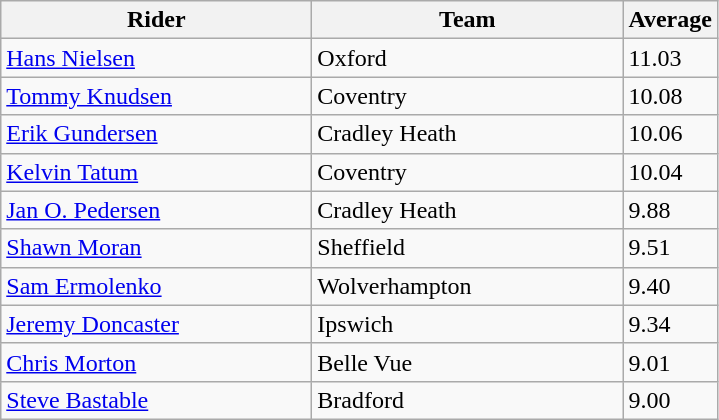<table class="wikitable" style="font-size: 100%">
<tr>
<th width=200>Rider</th>
<th width=200>Team</th>
<th width=40>Average</th>
</tr>
<tr>
<td align="left"> <a href='#'>Hans Nielsen</a></td>
<td>Oxford</td>
<td>11.03</td>
</tr>
<tr>
<td align="left"> <a href='#'>Tommy Knudsen</a></td>
<td>Coventry</td>
<td>10.08</td>
</tr>
<tr>
<td align="left"> <a href='#'>Erik Gundersen</a></td>
<td>Cradley Heath</td>
<td>10.06</td>
</tr>
<tr>
<td align="left"> <a href='#'>Kelvin Tatum</a></td>
<td>Coventry</td>
<td>10.04</td>
</tr>
<tr>
<td align="left"> <a href='#'>Jan O. Pedersen</a></td>
<td>Cradley Heath</td>
<td>9.88</td>
</tr>
<tr>
<td align="left"> <a href='#'>Shawn Moran</a></td>
<td>Sheffield</td>
<td>9.51</td>
</tr>
<tr>
<td align="left"> <a href='#'>Sam Ermolenko</a></td>
<td>Wolverhampton</td>
<td>9.40</td>
</tr>
<tr>
<td align="left"> <a href='#'>Jeremy Doncaster</a></td>
<td>Ipswich</td>
<td>9.34</td>
</tr>
<tr>
<td align="left"> <a href='#'>Chris Morton</a></td>
<td>Belle Vue</td>
<td>9.01</td>
</tr>
<tr>
<td align="left"> <a href='#'>Steve Bastable</a></td>
<td>Bradford</td>
<td>9.00</td>
</tr>
</table>
